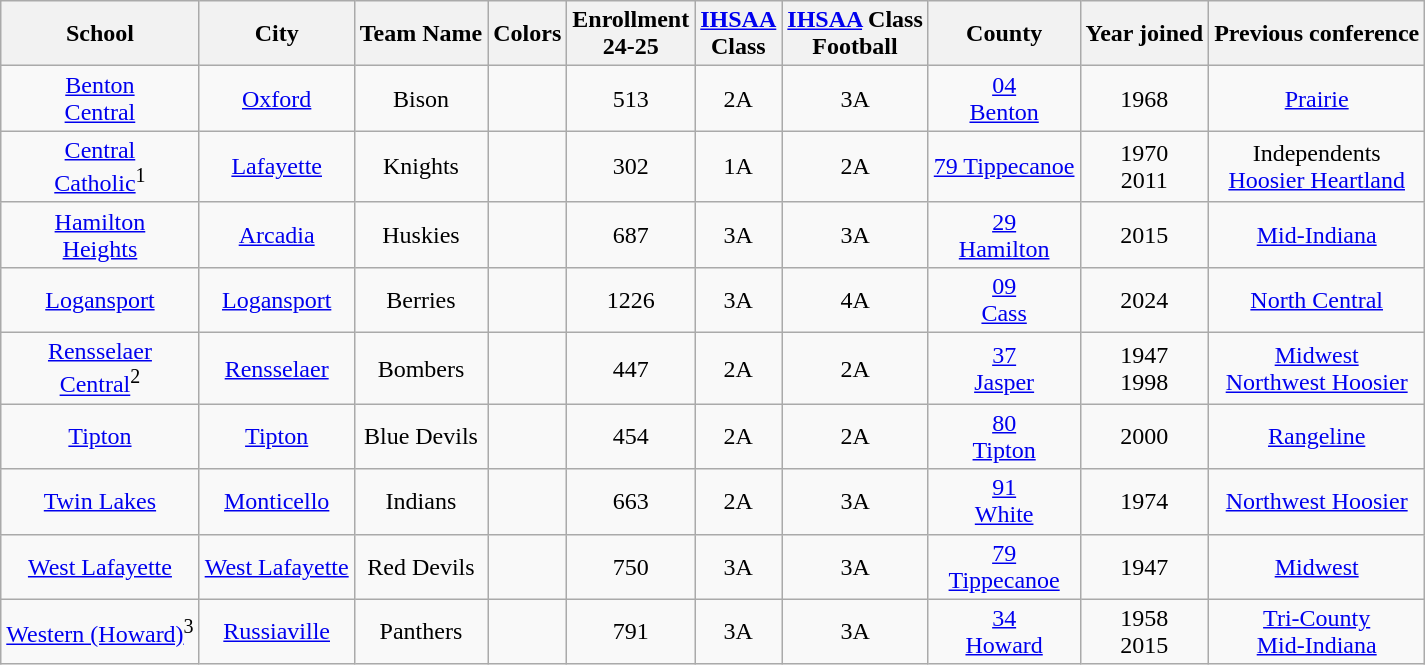<table class="wikitable" style="text-align:center">
<tr>
<th>School</th>
<th>City</th>
<th>Team Name</th>
<th>Colors</th>
<th>Enrollment  <br> 24-25</th>
<th><a href='#'>IHSAA</a> <br> Class </th>
<th><a href='#'>IHSAA</a> Class <br> Football </th>
<th>County</th>
<th>Year joined</th>
<th>Previous conference</th>
</tr>
<tr>
<td><a href='#'>Benton <br> Central</a></td>
<td><a href='#'>Oxford</a></td>
<td>Bison</td>
<td> </td>
<td>513</td>
<td>2A</td>
<td>3A</td>
<td><a href='#'>04 <br> Benton</a></td>
<td>1968</td>
<td><a href='#'>Prairie</a></td>
</tr>
<tr>
<td><a href='#'>Central<br>Catholic</a><sup>1</sup></td>
<td><a href='#'>Lafayette</a></td>
<td>Knights</td>
<td> </td>
<td>302</td>
<td>1A</td>
<td>2A</td>
<td><a href='#'>79 Tippecanoe</a></td>
<td>1970<br>2011</td>
<td>Independents<br><a href='#'>Hoosier Heartland</a></td>
</tr>
<tr>
<td><a href='#'>Hamilton <br> Heights</a></td>
<td><a href='#'>Arcadia</a></td>
<td>Huskies</td>
<td> </td>
<td>687</td>
<td>3A</td>
<td>3A</td>
<td><a href='#'>29 <br> Hamilton</a></td>
<td>2015</td>
<td><a href='#'>Mid-Indiana</a></td>
</tr>
<tr>
<td><a href='#'>Logansport</a></td>
<td><a href='#'>Logansport</a></td>
<td>Berries</td>
<td> </td>
<td>1226</td>
<td>3A</td>
<td>4A</td>
<td><a href='#'>09 <br> Cass</a></td>
<td>2024</td>
<td><a href='#'>North Central</a></td>
</tr>
<tr>
<td><a href='#'>Rensselaer <br> Central</a><sup>2</sup></td>
<td><a href='#'>Rensselaer</a></td>
<td>Bombers</td>
<td> </td>
<td>447</td>
<td>2A</td>
<td>2A</td>
<td><a href='#'>37 <br>Jasper</a></td>
<td>1947<br>1998</td>
<td><a href='#'>Midwest</a><br><a href='#'>Northwest Hoosier</a></td>
</tr>
<tr>
<td><a href='#'>Tipton</a></td>
<td><a href='#'>Tipton</a></td>
<td>Blue Devils</td>
<td> </td>
<td>454</td>
<td>2A</td>
<td>2A</td>
<td><a href='#'>80 <br> Tipton</a></td>
<td>2000</td>
<td><a href='#'>Rangeline</a></td>
</tr>
<tr>
<td><a href='#'>Twin Lakes</a></td>
<td><a href='#'>Monticello</a></td>
<td>Indians</td>
<td> </td>
<td>663</td>
<td>2A</td>
<td>3A</td>
<td><a href='#'>91 <br> White</a></td>
<td>1974</td>
<td><a href='#'>Northwest Hoosier</a></td>
</tr>
<tr>
<td><a href='#'>West Lafayette</a></td>
<td><a href='#'>West Lafayette</a></td>
<td>Red Devils</td>
<td> </td>
<td>750</td>
<td>3A</td>
<td>3A</td>
<td><a href='#'>79 <br> Tippecanoe</a></td>
<td>1947</td>
<td><a href='#'>Midwest</a></td>
</tr>
<tr>
<td><a href='#'>Western (Howard)</a><sup>3</sup></td>
<td><a href='#'>Russiaville</a></td>
<td>Panthers</td>
<td> </td>
<td>791</td>
<td>3A</td>
<td>3A</td>
<td><a href='#'>34 <br> Howard</a></td>
<td>1958<br>2015</td>
<td><a href='#'>Tri-County</a><br><a href='#'>Mid-Indiana</a></td>
</tr>
</table>
